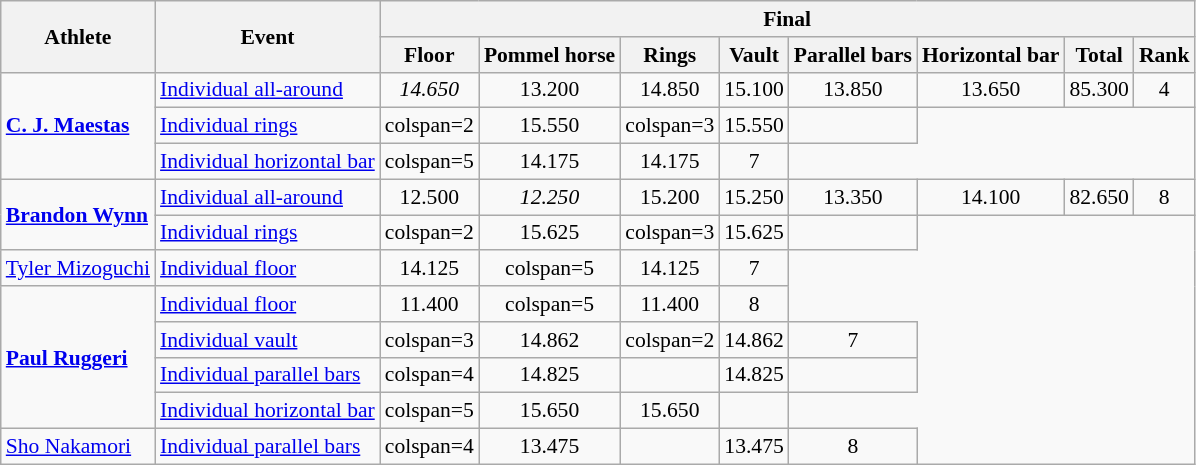<table class="wikitable" style="font-size:90%">
<tr>
<th rowspan=2>Athlete</th>
<th rowspan=2>Event</th>
<th colspan=8>Final</th>
</tr>
<tr>
<th>Floor</th>
<th>Pommel horse</th>
<th>Rings</th>
<th>Vault</th>
<th>Parallel bars</th>
<th>Horizontal bar</th>
<th>Total</th>
<th>Rank</th>
</tr>
<tr align=center>
<td align=left rowspan=3><strong><a href='#'>C. J. Maestas</a></strong></td>
<td align=left><a href='#'>Individual all-around</a></td>
<td><em>14.650</em></td>
<td>13.200</td>
<td>14.850</td>
<td>15.100</td>
<td>13.850</td>
<td>13.650</td>
<td>85.300</td>
<td>4</td>
</tr>
<tr align=center>
<td align=left><a href='#'>Individual rings</a></td>
<td>colspan=2 </td>
<td>15.550</td>
<td>colspan=3 </td>
<td>15.550</td>
<td></td>
</tr>
<tr align=center>
<td align=left><a href='#'>Individual horizontal bar</a></td>
<td>colspan=5 </td>
<td>14.175</td>
<td>14.175</td>
<td>7</td>
</tr>
<tr align=center>
<td align=left rowspan=2><strong><a href='#'>Brandon Wynn</a></strong></td>
<td align=left><a href='#'>Individual all-around</a></td>
<td>12.500</td>
<td><em>12.250</em></td>
<td>15.200</td>
<td>15.250</td>
<td>13.350</td>
<td>14.100</td>
<td>82.650</td>
<td>8</td>
</tr>
<tr align=center>
<td align=left><a href='#'>Individual rings</a></td>
<td>colspan=2 </td>
<td>15.625</td>
<td>colspan=3 </td>
<td>15.625</td>
<td></td>
</tr>
<tr align=center>
<td align=left><a href='#'>Tyler Mizoguchi</a></td>
<td align=left><a href='#'>Individual floor</a></td>
<td>14.125</td>
<td>colspan=5 </td>
<td>14.125</td>
<td>7</td>
</tr>
<tr align=center>
<td align=left rowspan=4><strong><a href='#'>Paul Ruggeri</a></strong></td>
<td align=left><a href='#'>Individual floor</a></td>
<td>11.400</td>
<td>colspan=5 </td>
<td>11.400</td>
<td>8</td>
</tr>
<tr align=center>
<td align=left><a href='#'>Individual vault</a></td>
<td>colspan=3 </td>
<td>14.862</td>
<td>colspan=2 </td>
<td>14.862</td>
<td>7</td>
</tr>
<tr align=center>
<td align=left><a href='#'>Individual parallel bars</a></td>
<td>colspan=4 </td>
<td>14.825</td>
<td></td>
<td>14.825</td>
<td></td>
</tr>
<tr align=center>
<td align=left><a href='#'>Individual horizontal bar</a></td>
<td>colspan=5 </td>
<td>15.650</td>
<td>15.650</td>
<td></td>
</tr>
<tr align=center>
<td align=left><a href='#'>Sho Nakamori</a></td>
<td align=left><a href='#'>Individual parallel bars</a></td>
<td>colspan=4 </td>
<td>13.475</td>
<td></td>
<td>13.475</td>
<td>8</td>
</tr>
</table>
